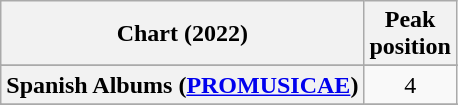<table class="wikitable sortable plainrowheaders" style="text-align:center">
<tr>
<th scope="col">Chart (2022)</th>
<th scope="col">Peak<br>position</th>
</tr>
<tr>
</tr>
<tr>
</tr>
<tr>
</tr>
<tr>
</tr>
<tr>
</tr>
<tr>
</tr>
<tr>
</tr>
<tr>
</tr>
<tr>
</tr>
<tr>
</tr>
<tr>
</tr>
<tr>
</tr>
<tr>
</tr>
<tr>
</tr>
<tr>
</tr>
<tr>
<th scope="row">Spanish Albums (<a href='#'>PROMUSICAE</a>)</th>
<td>4</td>
</tr>
<tr>
</tr>
<tr>
</tr>
<tr>
</tr>
</table>
